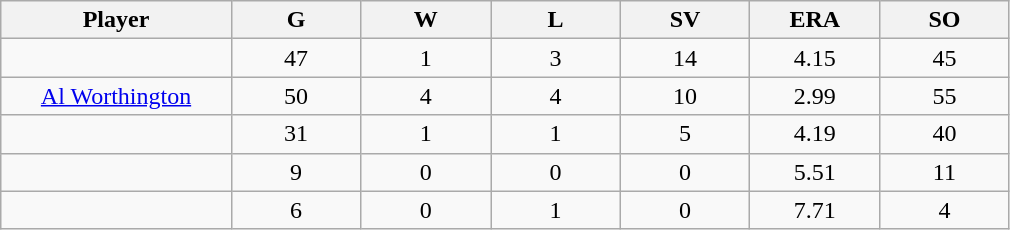<table class="wikitable sortable">
<tr>
<th bgcolor="#DDDDFF" width="16%">Player</th>
<th bgcolor="#DDDDFF" width="9%">G</th>
<th bgcolor="#DDDDFF" width="9%">W</th>
<th bgcolor="#DDDDFF" width="9%">L</th>
<th bgcolor="#DDDDFF" width="9%">SV</th>
<th bgcolor="#DDDDFF" width="9%">ERA</th>
<th bgcolor="#DDDDFF" width="9%">SO</th>
</tr>
<tr align="center">
<td></td>
<td>47</td>
<td>1</td>
<td>3</td>
<td>14</td>
<td>4.15</td>
<td>45</td>
</tr>
<tr align=center>
<td><a href='#'>Al Worthington</a></td>
<td>50</td>
<td>4</td>
<td>4</td>
<td>10</td>
<td>2.99</td>
<td>55</td>
</tr>
<tr align="center">
<td></td>
<td>31</td>
<td>1</td>
<td>1</td>
<td>5</td>
<td>4.19</td>
<td>40</td>
</tr>
<tr align="center">
<td></td>
<td>9</td>
<td>0</td>
<td>0</td>
<td>0</td>
<td>5.51</td>
<td>11</td>
</tr>
<tr align="center">
<td></td>
<td>6</td>
<td>0</td>
<td>1</td>
<td>0</td>
<td>7.71</td>
<td>4</td>
</tr>
</table>
